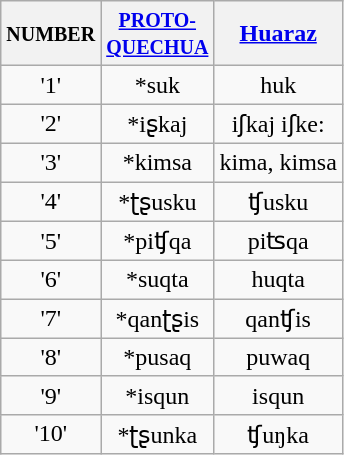<table class=wikitable style="text-align:center">
<tr>
<th><small>NUMBER</small></th>
<th><small><a href='#'>PROTO-<br>QUECHUA</a></small></th>
<th><a href='#'>Huaraz</a></th>
</tr>
<tr>
<td>'1'</td>
<td>*suk</td>
<td>huk</td>
</tr>
<tr>
<td>'2'</td>
<td>*iʂkaj</td>
<td>iʃkaj iʃke:</td>
</tr>
<tr>
<td>'3'</td>
<td>*kimsa</td>
<td>kima, kimsa</td>
</tr>
<tr>
<td>'4'</td>
<td>*ʈʂusku</td>
<td>ʧusku</td>
</tr>
<tr>
<td>'5'</td>
<td>*piʧqa</td>
<td>piʦqa</td>
</tr>
<tr>
<td>'6'</td>
<td>*suqta</td>
<td>huqta</td>
</tr>
<tr>
<td>'7'</td>
<td>*qanʈʂis</td>
<td>qanʧis</td>
</tr>
<tr>
<td>'8'</td>
<td>*pusaq</td>
<td>puwaq</td>
</tr>
<tr>
<td>'9'</td>
<td>*isqun</td>
<td>isqun</td>
</tr>
<tr>
<td>'10'</td>
<td>*ʈʂunka</td>
<td>ʧuŋka</td>
</tr>
</table>
